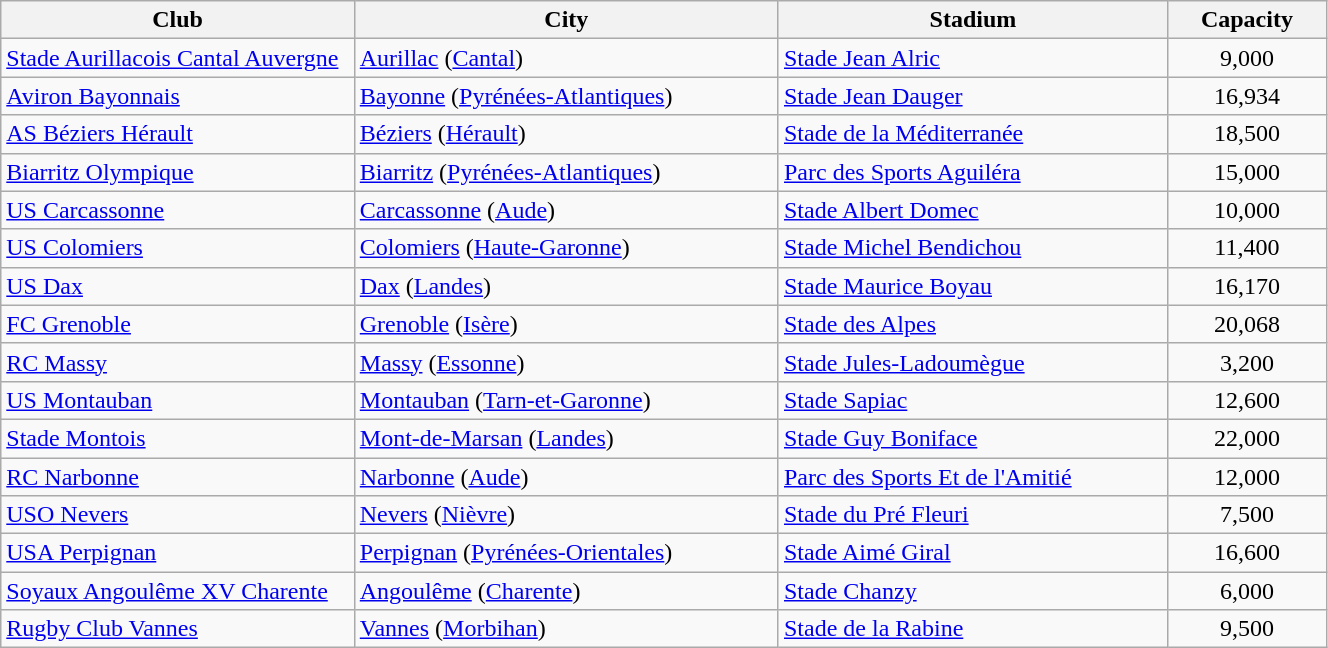<table class="wikitable sortable" width="70%">
<tr>
<th width="20%">Club</th>
<th width="24%">City</th>
<th width="22%">Stadium</th>
<th width="9%">Capacity</th>
</tr>
<tr>
<td><a href='#'>Stade Aurillacois Cantal Auvergne</a></td>
<td><a href='#'>Aurillac</a> (<a href='#'>Cantal</a>)</td>
<td><a href='#'>Stade Jean Alric</a></td>
<td align=center>9,000</td>
</tr>
<tr>
<td><a href='#'>Aviron Bayonnais</a></td>
<td><a href='#'>Bayonne</a> (<a href='#'>Pyrénées-Atlantiques</a>)</td>
<td><a href='#'>Stade Jean Dauger</a></td>
<td align=center>16,934</td>
</tr>
<tr>
<td><a href='#'>AS Béziers Hérault</a></td>
<td><a href='#'>Béziers</a> (<a href='#'>Hérault</a>)</td>
<td><a href='#'>Stade de la Méditerranée</a></td>
<td align=center>18,500</td>
</tr>
<tr>
<td><a href='#'>Biarritz Olympique</a></td>
<td><a href='#'>Biarritz</a> (<a href='#'>Pyrénées-Atlantiques</a>)</td>
<td><a href='#'>Parc des Sports Aguiléra</a></td>
<td align=center>15,000</td>
</tr>
<tr>
<td><a href='#'>US Carcassonne</a></td>
<td><a href='#'>Carcassonne</a> (<a href='#'>Aude</a>)</td>
<td><a href='#'>Stade Albert Domec</a></td>
<td align=center>10,000</td>
</tr>
<tr>
<td><a href='#'>US Colomiers</a></td>
<td><a href='#'>Colomiers</a> (<a href='#'>Haute-Garonne</a>)</td>
<td><a href='#'>Stade Michel Bendichou</a></td>
<td align=center>11,400</td>
</tr>
<tr>
<td><a href='#'>US Dax</a></td>
<td><a href='#'>Dax</a> (<a href='#'>Landes</a>)</td>
<td><a href='#'>Stade Maurice Boyau</a></td>
<td align=center>16,170</td>
</tr>
<tr>
<td><a href='#'>FC Grenoble</a></td>
<td><a href='#'>Grenoble</a> (<a href='#'>Isère</a>)</td>
<td><a href='#'>Stade des Alpes</a></td>
<td align=center>20,068</td>
</tr>
<tr>
<td><a href='#'>RC Massy</a></td>
<td><a href='#'>Massy</a> (<a href='#'>Essonne</a>)</td>
<td><a href='#'>Stade Jules-Ladoumègue</a></td>
<td align=center>3,200</td>
</tr>
<tr>
<td><a href='#'>US Montauban</a></td>
<td><a href='#'>Montauban</a> (<a href='#'>Tarn-et-Garonne</a>)</td>
<td><a href='#'>Stade Sapiac</a></td>
<td align=center>12,600</td>
</tr>
<tr>
<td><a href='#'>Stade Montois</a></td>
<td><a href='#'>Mont-de-Marsan</a> (<a href='#'>Landes</a>)</td>
<td><a href='#'>Stade Guy Boniface</a></td>
<td align=center>22,000</td>
</tr>
<tr>
<td><a href='#'>RC Narbonne</a></td>
<td><a href='#'>Narbonne</a> (<a href='#'>Aude</a>)</td>
<td><a href='#'>Parc des Sports Et de l'Amitié</a></td>
<td align=center>12,000</td>
</tr>
<tr>
<td><a href='#'>USO Nevers</a></td>
<td><a href='#'>Nevers</a> (<a href='#'>Nièvre</a>)</td>
<td><a href='#'>Stade du Pré Fleuri</a></td>
<td align=center>7,500</td>
</tr>
<tr>
<td><a href='#'>USA Perpignan</a></td>
<td><a href='#'>Perpignan</a> (<a href='#'>Pyrénées-Orientales</a>)</td>
<td><a href='#'>Stade Aimé Giral</a></td>
<td align=center>16,600</td>
</tr>
<tr>
<td><a href='#'>Soyaux Angoulême XV Charente</a></td>
<td><a href='#'>Angoulême</a> (<a href='#'>Charente</a>)</td>
<td><a href='#'>Stade Chanzy</a></td>
<td align=center>6,000</td>
</tr>
<tr>
<td><a href='#'>Rugby Club Vannes</a></td>
<td><a href='#'>Vannes</a> (<a href='#'>Morbihan</a>)</td>
<td><a href='#'>Stade de la Rabine</a></td>
<td align=center>9,500</td>
</tr>
</table>
